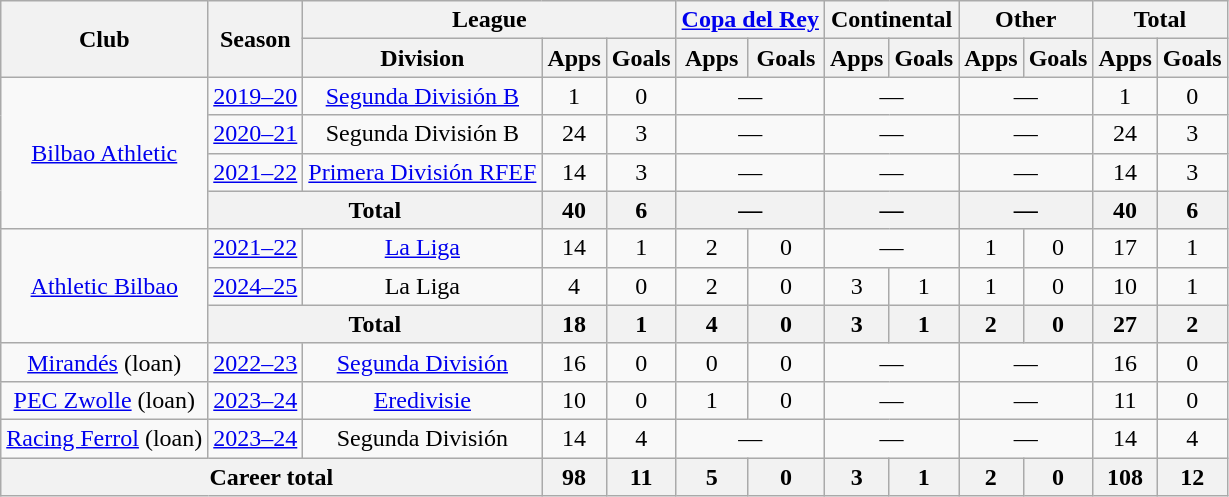<table class="wikitable" style="text-align:center">
<tr>
<th rowspan="2">Club</th>
<th rowspan="2">Season</th>
<th colspan="3">League</th>
<th colspan="2"><a href='#'>Copa del Rey</a></th>
<th colspan="2">Continental</th>
<th colspan="2">Other</th>
<th colspan="2">Total</th>
</tr>
<tr>
<th>Division</th>
<th>Apps</th>
<th>Goals</th>
<th>Apps</th>
<th>Goals</th>
<th>Apps</th>
<th>Goals</th>
<th>Apps</th>
<th>Goals</th>
<th>Apps</th>
<th>Goals</th>
</tr>
<tr>
<td rowspan="4"><a href='#'>Bilbao Athletic</a></td>
<td><a href='#'>2019–20</a></td>
<td><a href='#'>Segunda División B</a></td>
<td>1</td>
<td>0</td>
<td colspan="2">—</td>
<td colspan="2">—</td>
<td colspan="2">—</td>
<td>1</td>
<td>0</td>
</tr>
<tr>
<td><a href='#'>2020–21</a></td>
<td>Segunda División B</td>
<td>24</td>
<td>3</td>
<td colspan="2">—</td>
<td colspan="2">—</td>
<td colspan="2">—</td>
<td>24</td>
<td>3</td>
</tr>
<tr>
<td><a href='#'>2021–22</a></td>
<td><a href='#'>Primera División RFEF</a></td>
<td>14</td>
<td>3</td>
<td colspan="2">—</td>
<td colspan="2">—</td>
<td colspan="2">—</td>
<td>14</td>
<td>3</td>
</tr>
<tr>
<th colspan="2">Total</th>
<th>40</th>
<th>6</th>
<th colspan="2">—</th>
<th colspan="2">—</th>
<th colspan="2">—</th>
<th>40</th>
<th>6</th>
</tr>
<tr>
<td rowspan="3"><a href='#'>Athletic Bilbao</a></td>
<td><a href='#'>2021–22</a></td>
<td><a href='#'>La Liga</a></td>
<td>14</td>
<td>1</td>
<td>2</td>
<td>0</td>
<td colspan="2">—</td>
<td>1</td>
<td>0</td>
<td>17</td>
<td>1</td>
</tr>
<tr>
<td><a href='#'>2024–25</a></td>
<td>La Liga</td>
<td>4</td>
<td>0</td>
<td>2</td>
<td>0</td>
<td>3</td>
<td>1</td>
<td>1</td>
<td>0</td>
<td>10</td>
<td>1</td>
</tr>
<tr>
<th colspan="2">Total</th>
<th>18</th>
<th>1</th>
<th>4</th>
<th>0</th>
<th>3</th>
<th>1</th>
<th>2</th>
<th>0</th>
<th>27</th>
<th>2</th>
</tr>
<tr>
<td><a href='#'>Mirandés</a> (loan)</td>
<td><a href='#'>2022–23</a></td>
<td><a href='#'>Segunda División</a></td>
<td>16</td>
<td>0</td>
<td>0</td>
<td>0</td>
<td colspan="2">—</td>
<td colspan="2">—</td>
<td>16</td>
<td>0</td>
</tr>
<tr>
<td><a href='#'>PEC Zwolle</a> (loan)</td>
<td><a href='#'>2023–24</a></td>
<td><a href='#'>Eredivisie</a></td>
<td>10</td>
<td>0</td>
<td>1</td>
<td>0</td>
<td colspan="2">—</td>
<td colspan="2">—</td>
<td>11</td>
<td>0</td>
</tr>
<tr>
<td><a href='#'>Racing Ferrol</a> (loan)</td>
<td><a href='#'>2023–24</a></td>
<td>Segunda División</td>
<td>14</td>
<td>4</td>
<td colspan="2">—</td>
<td colspan="2">—</td>
<td colspan="2">—</td>
<td>14</td>
<td>4</td>
</tr>
<tr>
<th colspan="3">Career total</th>
<th>98</th>
<th>11</th>
<th>5</th>
<th>0</th>
<th>3</th>
<th>1</th>
<th>2</th>
<th>0</th>
<th>108</th>
<th>12</th>
</tr>
</table>
